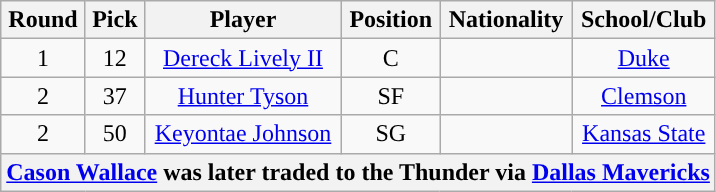<table class="wikitable sortable sortable">
<tr>
<th>Round</th>
<th>Pick</th>
<th>Player</th>
<th>Position</th>
<th>Nationality</th>
<th>School/Club</th>
</tr>
<tr style="text-align: center">
<td>1</td>
<td>12</td>
<td><a href='#'>Dereck Lively II</a></td>
<td>C</td>
<td></td>
<td><a href='#'>Duke</a></td>
</tr>
<tr style="text-align: center">
<td>2</td>
<td>37</td>
<td><a href='#'>Hunter Tyson</a></td>
<td>SF</td>
<td></td>
<td><a href='#'>Clemson</a></td>
</tr>
<tr style="text-align: center">
<td>2</td>
<td>50</td>
<td><a href='#'>Keyontae Johnson</a></td>
<td>SG</td>
<td></td>
<td><a href='#'>Kansas State</a></td>
</tr>
<tr>
<th scope="row" colspan="6" style="text-align:center;”"><a href='#'>Cason Wallace</a> was later traded to the Thunder via <a href='#'>Dallas Mavericks</a></th>
</tr>
</table>
